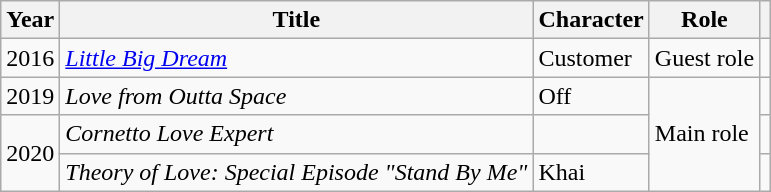<table class="wikitable">
<tr>
<th>Year</th>
<th>Title</th>
<th>Character</th>
<th>Role</th>
<th></th>
</tr>
<tr>
<td>2016</td>
<td><em><a href='#'>Little Big Dream</a></em></td>
<td>Customer</td>
<td>Guest role</td>
<td></td>
</tr>
<tr>
<td>2019</td>
<td><em>Love from Outta Space</em></td>
<td>Off</td>
<td rowspan="3">Main role</td>
<td></td>
</tr>
<tr>
<td rowspan="2">2020</td>
<td><em>Cornetto Love Expert</em></td>
<td></td>
<td></td>
</tr>
<tr>
<td><em>Theory of Love: Special Episode "Stand By Me"</em></td>
<td>Khai</td>
<td></td>
</tr>
</table>
